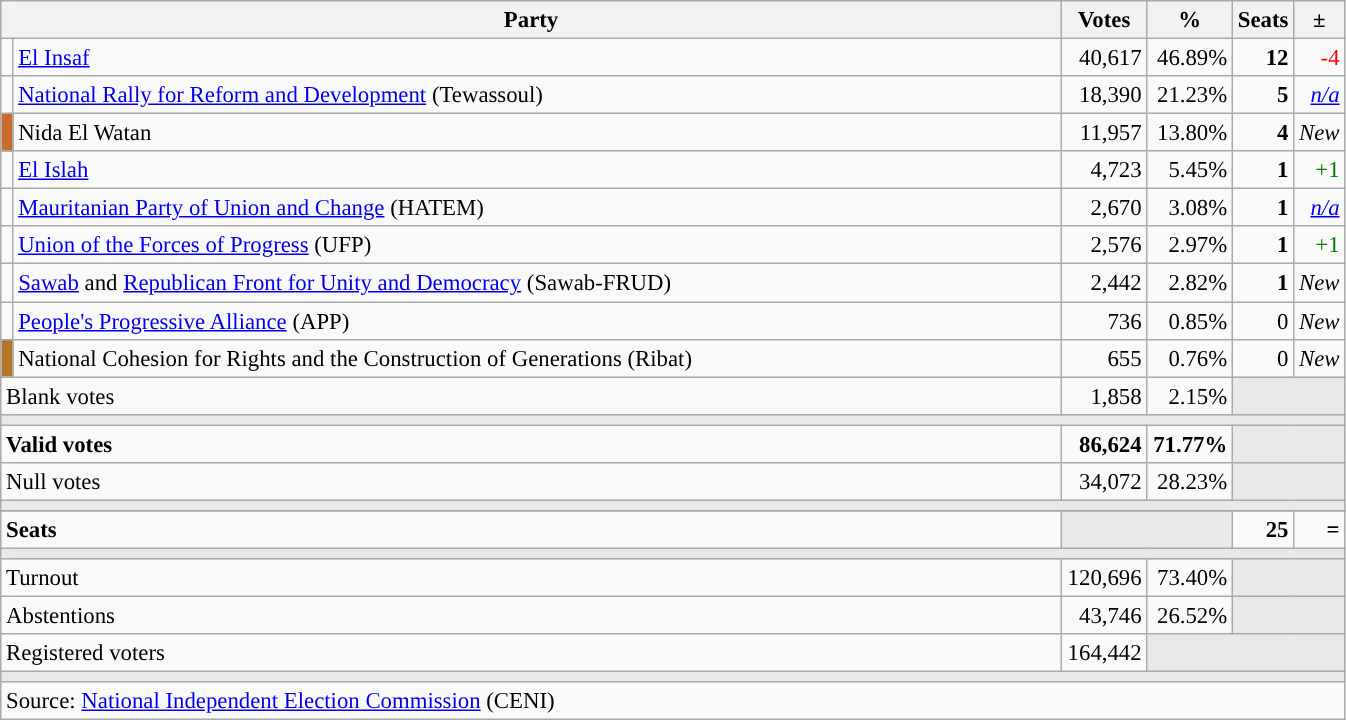<table class="wikitable" style="text-align:right;font-size:95%;">
<tr>
<th width="700" colspan="2">Party</th>
<th width="50">Votes</th>
<th width="50">%</th>
<th width="25">Seats</th>
<th width="20">±</th>
</tr>
<tr>
<td width="1" style="color:inherit;background:"></td>
<td style="text-align:left;"><a href='#'>El Insaf</a></td>
<td>40,617</td>
<td>46.89%</td>
<td><strong>12</strong></td>
<td style="color:red;">-4</td>
</tr>
<tr>
<td width="1" style="color:inherit;background:"></td>
<td style="text-align:left;"><a href='#'>National Rally for Reform and Development</a> (Tewassoul)</td>
<td>18,390</td>
<td>21.23%</td>
<td><strong>5</strong></td>
<td><em><a href='#'>n/a</a></em></td>
</tr>
<tr>
<td width="1" style="color:inherit;background:#C96A2F;"></td>
<td style="text-align:left;">Nida El Watan</td>
<td>11,957</td>
<td>13.80%</td>
<td><strong>4</strong></td>
<td><em>New</em></td>
</tr>
<tr>
<td width="1" style="color:inherit;background:"></td>
<td style="text-align:left;"><a href='#'>El Islah</a></td>
<td>4,723</td>
<td>5.45%</td>
<td><strong>1</strong></td>
<td style="color:green;">+1</td>
</tr>
<tr>
<td width="1" style="color:inherit;background:"></td>
<td style="text-align:left;"><a href='#'>Mauritanian Party of Union and Change</a> (HATEM)</td>
<td>2,670</td>
<td>3.08%</td>
<td><strong>1</strong></td>
<td><em><a href='#'>n/a</a></em></td>
</tr>
<tr>
<td width="1" style="color:inherit;background:"></td>
<td style="text-align:left;"><a href='#'>Union of the Forces of Progress</a> (UFP)</td>
<td>2,576</td>
<td>2.97%</td>
<td><strong>1</strong></td>
<td style="color:green;">+1</td>
</tr>
<tr>
<td width="1" style="color:inherit;background:"></td>
<td style="text-align:left;"><a href='#'>Sawab</a> and <a href='#'>Republican Front for Unity and Democracy</a> (Sawab-FRUD)</td>
<td>2,442</td>
<td>2.82%</td>
<td><strong>1</strong></td>
<td><em>New</em></td>
</tr>
<tr>
<td width="1" style="color:inherit;background:"></td>
<td style="text-align:left;"><a href='#'>People's Progressive Alliance</a> (APP)</td>
<td>736</td>
<td>0.85%</td>
<td>0</td>
<td><em>New</em></td>
</tr>
<tr>
<td width="1" style="color:inherit;background:#B7752C;"></td>
<td style="text-align:left;">National Cohesion for Rights and the Construction of Generations (Ribat)</td>
<td>655</td>
<td>0.76%</td>
<td>0</td>
<td><em>New</em></td>
</tr>
<tr>
<td colspan="2" style="text-align:left;">Blank votes</td>
<td>1,858</td>
<td>2.15%</td>
<td colspan="2" style="background:#E9E9E9;"></td>
</tr>
<tr>
<td colspan="6" style="background:#E9E9E9;"></td>
</tr>
<tr style="font-weight:bold;">
<td colspan="2" style="text-align:left;">Valid votes</td>
<td>86,624</td>
<td>71.77%</td>
<td colspan="2" style="background:#E9E9E9;"></td>
</tr>
<tr>
<td colspan="2" style="text-align:left;">Null votes</td>
<td>34,072</td>
<td>28.23%</td>
<td colspan="2" style="background:#E9E9E9;"></td>
</tr>
<tr>
<td colspan="6" style="background:#E9E9E9;"></td>
</tr>
<tr>
</tr>
<tr style="font-weight:bold;">
<td colspan="2" style="text-align:left;">Seats</td>
<td colspan="2" style="background:#E9E9E9;"></td>
<td>25</td>
<td>=</td>
</tr>
<tr>
<td colspan="6" style="background:#E9E9E9;"></td>
</tr>
<tr>
<td colspan="2" style="text-align:left;">Turnout</td>
<td>120,696</td>
<td>73.40%</td>
<td colspan="2" style="background:#E9E9E9;"></td>
</tr>
<tr>
<td colspan="2" style="text-align:left;">Abstentions</td>
<td>43,746</td>
<td>26.52%</td>
<td colspan="2" style="background:#E9E9E9;"></td>
</tr>
<tr>
<td colspan="2" style="text-align:left;">Registered voters</td>
<td>164,442</td>
<td colspan="3" style="background:#E9E9E9;"></td>
</tr>
<tr>
<td colspan="6" style="background:#E9E9E9;"></td>
</tr>
<tr>
<td colspan="6" style="text-align:left;">Source: <a href='#'>National Independent Election Commission</a> (CENI)</td>
</tr>
</table>
